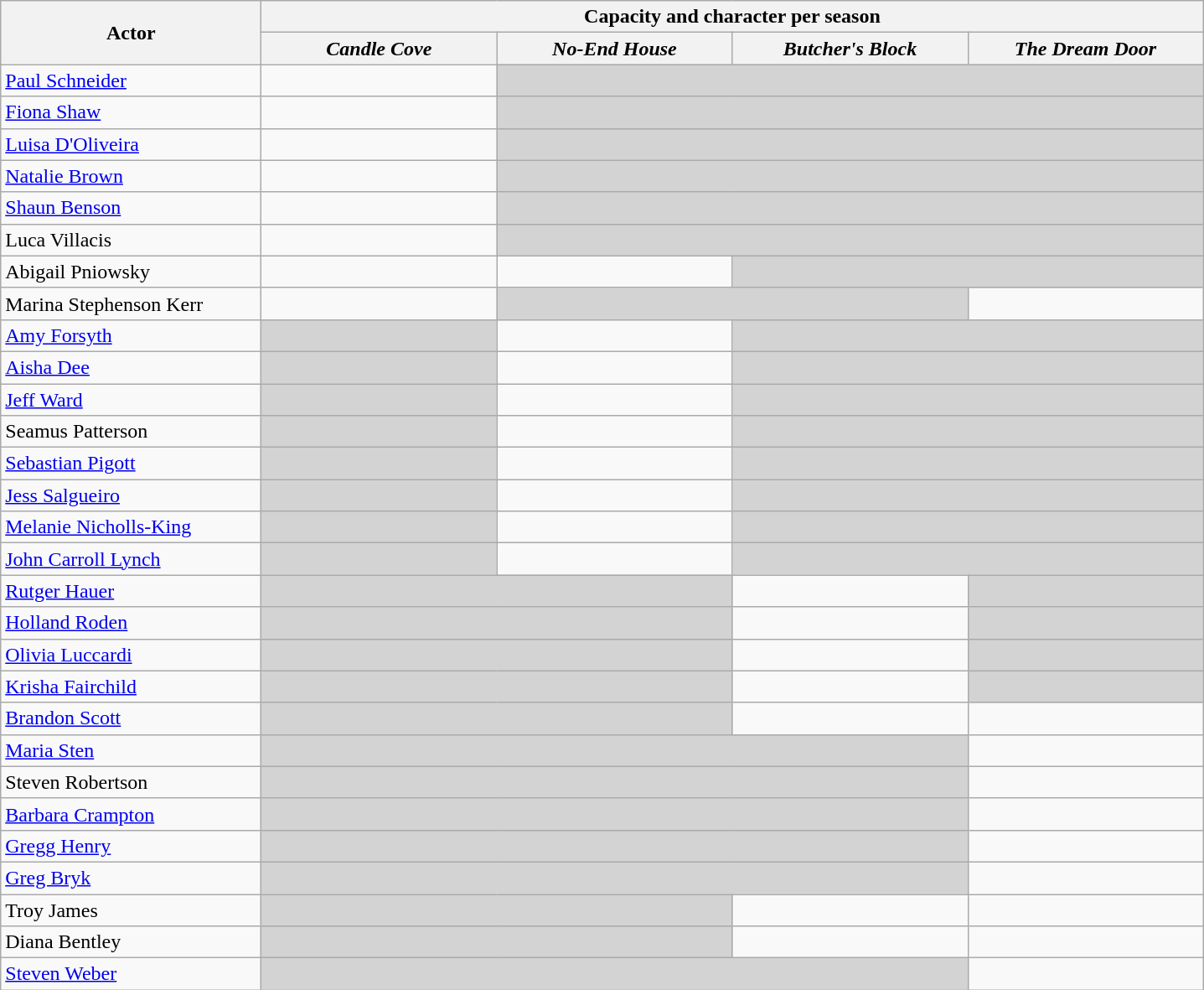<table class="wikitable plainrowheaders">
<tr>
<th scope="col" rowspan="2" width="200px">Actor</th>
<th colspan="4" scope="col">Capacity and character per season</th>
</tr>
<tr>
<th scope="col" style="width: 180px"><em>Candle Cove</em></th>
<th scope="col" style="width: 180px"><em>No-End House</em></th>
<th scope="col" style="width: 180px"><em>Butcher's Block</em></th>
<th scope="col" style="width: 180px"><em>The Dream Door</em></th>
</tr>
<tr>
<td><a href='#'>Paul Schneider</a></td>
<td></td>
<td colspan="3" style="background-color:lightgrey;"> </td>
</tr>
<tr>
<td><a href='#'>Fiona Shaw</a></td>
<td></td>
<td colspan="3" style="background-color:lightgrey;"> </td>
</tr>
<tr>
<td><a href='#'>Luisa D'Oliveira</a></td>
<td></td>
<td colspan="3" style="background-color:lightgrey;"> </td>
</tr>
<tr>
<td><a href='#'>Natalie Brown</a></td>
<td></td>
<td colspan="3" style="background-color:lightgrey;"> </td>
</tr>
<tr>
<td><a href='#'>Shaun Benson</a></td>
<td></td>
<td colspan="3" style="background-color:lightgrey;"> </td>
</tr>
<tr>
<td>Luca Villacis</td>
<td></td>
<td colspan="3" style="background-color:lightgrey;"> </td>
</tr>
<tr>
<td>Abigail Pniowsky</td>
<td></td>
<td></td>
<td colspan="2" style="background-color:lightgrey;"> </td>
</tr>
<tr>
<td>Marina Stephenson Kerr</td>
<td></td>
<td colspan="2" style="background-color:lightgrey;"> </td>
<td></td>
</tr>
<tr>
<td><a href='#'>Amy Forsyth</a></td>
<td style="background-color:lightgrey;"> </td>
<td></td>
<td colspan="2" style="background-color:lightgrey;"> </td>
</tr>
<tr>
<td><a href='#'>Aisha Dee</a></td>
<td style="background-color:lightgrey;"> </td>
<td></td>
<td colspan="2" style="background-color:lightgrey;"> </td>
</tr>
<tr>
<td><a href='#'>Jeff Ward</a></td>
<td style="background-color:lightgrey;"> </td>
<td></td>
<td colspan="2" style="background-color:lightgrey;"> </td>
</tr>
<tr>
<td>Seamus Patterson</td>
<td style="background-color:lightgrey;"> </td>
<td></td>
<td colspan="2" style="background-color:lightgrey;"> </td>
</tr>
<tr>
<td><a href='#'>Sebastian Pigott</a></td>
<td style="background-color:lightgrey;"> </td>
<td></td>
<td colspan="2" style="background-color:lightgrey;"> </td>
</tr>
<tr>
<td><a href='#'>Jess Salgueiro</a></td>
<td style="background-color:lightgrey;"> </td>
<td></td>
<td colspan="2" style="background-color:lightgrey;"> </td>
</tr>
<tr>
<td><a href='#'>Melanie Nicholls-King</a></td>
<td style="background-color:lightgrey;"> </td>
<td></td>
<td colspan="2" style="background-color:lightgrey;"> </td>
</tr>
<tr>
<td><a href='#'>John Carroll Lynch</a></td>
<td style="background-color:lightgrey;"> </td>
<td></td>
<td colspan="2" style="background-color:lightgrey;"> </td>
</tr>
<tr>
<td><a href='#'>Rutger Hauer</a></td>
<td colspan="2" style="background-color:lightgrey;"> </td>
<td></td>
<td style="background-color:lightgrey;"> </td>
</tr>
<tr>
<td><a href='#'>Holland Roden</a></td>
<td colspan="2" style="background-color:lightgrey;"> </td>
<td></td>
<td style="background-color:lightgrey;"> </td>
</tr>
<tr>
<td><a href='#'>Olivia Luccardi</a></td>
<td colspan="2" style="background-color:lightgrey;"> </td>
<td></td>
<td style="background-color:lightgrey;"> </td>
</tr>
<tr>
<td><a href='#'>Krisha Fairchild</a></td>
<td colspan="2" style="background-color:lightgrey;"> </td>
<td></td>
<td style="background-color:lightgrey;"> </td>
</tr>
<tr>
<td><a href='#'>Brandon Scott</a></td>
<td colspan="2" style="background-color:lightgrey;"> </td>
<td></td>
<td></td>
</tr>
<tr>
<td><a href='#'>Maria Sten</a></td>
<td colspan="3" style="background-color:lightgrey;"> </td>
<td></td>
</tr>
<tr>
<td>Steven Robertson</td>
<td colspan="3" style="background-color:lightgrey;"> </td>
<td></td>
</tr>
<tr>
<td><a href='#'>Barbara Crampton</a></td>
<td colspan="3" style="background-color:lightgrey;"> </td>
<td></td>
</tr>
<tr>
<td><a href='#'>Gregg Henry</a></td>
<td colspan="3" style="background-color:lightgrey;"> </td>
<td></td>
</tr>
<tr>
<td><a href='#'>Greg Bryk</a></td>
<td colspan="3" style="background-color:lightgrey;"> </td>
<td></td>
</tr>
<tr>
<td>Troy James</td>
<td colspan="2" style="background-color:lightgrey;"> </td>
<td></td>
<td></td>
</tr>
<tr>
<td>Diana Bentley</td>
<td colspan="2" style="background-color:lightgrey;"> </td>
<td></td>
<td></td>
</tr>
<tr>
<td><a href='#'>Steven Weber</a></td>
<td colspan="3" style="background-color:lightgrey;"> </td>
<td></td>
</tr>
</table>
